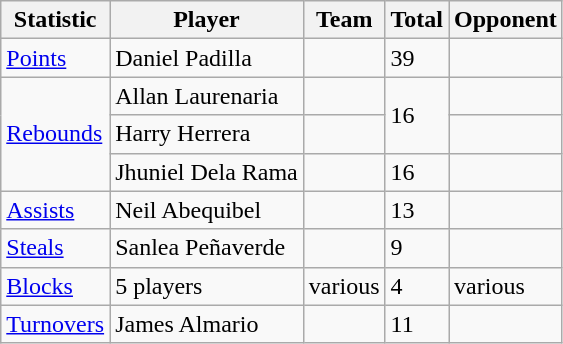<table class="wikitable">
<tr>
<th>Statistic</th>
<th>Player</th>
<th>Team</th>
<th>Total</th>
<th>Opponent</th>
</tr>
<tr>
<td><a href='#'>Points</a></td>
<td>Daniel Padilla</td>
<td></td>
<td>39</td>
<td></td>
</tr>
<tr>
<td rowspan="3"><a href='#'>Rebounds</a></td>
<td>Allan Laurenaria</td>
<td></td>
<td rowspan="2">16</td>
<td></td>
</tr>
<tr>
<td>Harry Herrera</td>
<td></td>
<td></td>
</tr>
<tr>
<td>Jhuniel Dela Rama</td>
<td></td>
<td>16</td>
<td></td>
</tr>
<tr>
<td><a href='#'>Assists</a></td>
<td>Neil Abequibel</td>
<td></td>
<td>13</td>
<td></td>
</tr>
<tr>
<td><a href='#'>Steals</a></td>
<td>Sanlea Peñaverde</td>
<td></td>
<td>9</td>
<td></td>
</tr>
<tr>
<td><a href='#'>Blocks</a></td>
<td>5 players</td>
<td>various</td>
<td>4</td>
<td>various</td>
</tr>
<tr>
<td><a href='#'>Turnovers</a></td>
<td>James Almario</td>
<td></td>
<td>11</td>
<td></td>
</tr>
</table>
